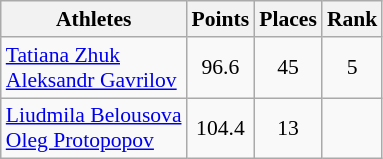<table class="wikitable" border="1" style="font-size:90%">
<tr>
<th>Athletes</th>
<th>Points</th>
<th>Places</th>
<th>Rank</th>
</tr>
<tr align=center>
<td align=left><a href='#'>Tatiana Zhuk</a><br><a href='#'>Aleksandr Gavrilov</a></td>
<td>96.6</td>
<td>45</td>
<td>5</td>
</tr>
<tr align=center>
<td align=left><a href='#'>Liudmila Belousova</a><br><a href='#'>Oleg Protopopov</a></td>
<td>104.4</td>
<td>13</td>
<td></td>
</tr>
</table>
